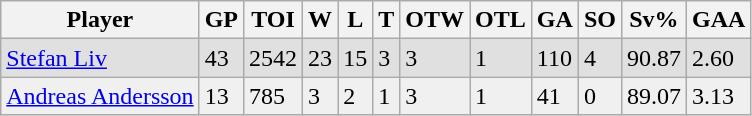<table class="wikitable sortable">
<tr>
<th>Player</th>
<th>GP</th>
<th>TOI</th>
<th>W</th>
<th>L</th>
<th>T</th>
<th>OTW</th>
<th>OTL</th>
<th>GA</th>
<th>SO</th>
<th>Sv%</th>
<th>GAA</th>
</tr>
<tr bgcolor="#e0e0e0">
<td><a href='#'>Stefan Liv</a></td>
<td>43</td>
<td>2542</td>
<td>23</td>
<td>15</td>
<td>3</td>
<td>3</td>
<td>1</td>
<td>110</td>
<td>4</td>
<td>90.87</td>
<td>2.60</td>
</tr>
<tr bgcolor="#f0f0f0">
<td><a href='#'>Andreas Andersson</a></td>
<td>13</td>
<td>785</td>
<td>3</td>
<td>2</td>
<td>1</td>
<td>3</td>
<td>1</td>
<td>41</td>
<td>0</td>
<td>89.07</td>
<td>3.13</td>
</tr>
</table>
